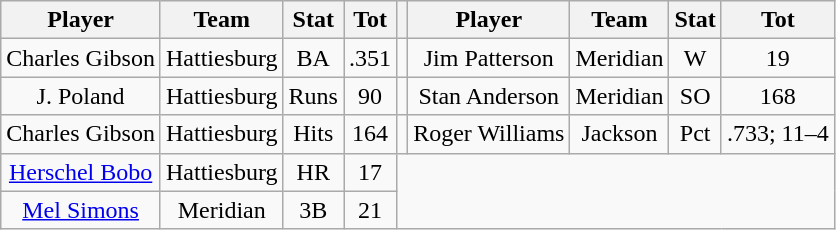<table class="wikitable" style="text-align:center">
<tr>
<th>Player</th>
<th>Team</th>
<th>Stat</th>
<th>Tot</th>
<th></th>
<th>Player</th>
<th>Team</th>
<th>Stat</th>
<th>Tot</th>
</tr>
<tr>
<td>Charles Gibson</td>
<td>Hattiesburg</td>
<td>BA</td>
<td>.351</td>
<td></td>
<td>Jim Patterson</td>
<td>Meridian</td>
<td>W</td>
<td>19</td>
</tr>
<tr>
<td>J. Poland</td>
<td>Hattiesburg</td>
<td>Runs</td>
<td>90</td>
<td></td>
<td>Stan Anderson</td>
<td>Meridian</td>
<td>SO</td>
<td>168</td>
</tr>
<tr>
<td>Charles Gibson</td>
<td>Hattiesburg</td>
<td>Hits</td>
<td>164</td>
<td></td>
<td>Roger Williams</td>
<td>Jackson</td>
<td>Pct</td>
<td>.733; 11–4</td>
</tr>
<tr>
<td><a href='#'>Herschel Bobo</a></td>
<td>Hattiesburg</td>
<td>HR</td>
<td>17</td>
</tr>
<tr>
<td><a href='#'>Mel Simons</a></td>
<td>Meridian</td>
<td>3B</td>
<td>21</td>
</tr>
</table>
